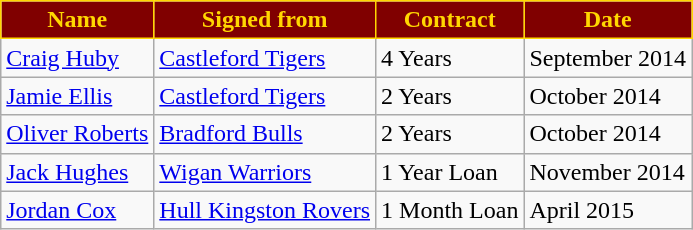<table class="wikitable">
<tr>
<th scope="col" style="background:#800000; color:gold; border:solid gold 1px">Name</th>
<th scope="col" style="background:#800000; color:gold; border:solid gold 1px">Signed from</th>
<th scope="col" style="background:#800000; color:gold; border:solid gold 1px">Contract</th>
<th scope="col" style="background:#800000; color:gold; border:solid gold 1px">Date</th>
</tr>
<tr>
<td><a href='#'>Craig Huby</a></td>
<td><a href='#'>Castleford Tigers</a></td>
<td>4 Years</td>
<td>September 2014</td>
</tr>
<tr>
<td><a href='#'>Jamie Ellis</a></td>
<td><a href='#'>Castleford Tigers</a></td>
<td>2 Years</td>
<td>October 2014</td>
</tr>
<tr>
<td><a href='#'>Oliver Roberts</a></td>
<td><a href='#'>Bradford Bulls</a></td>
<td>2 Years</td>
<td>October 2014</td>
</tr>
<tr>
<td><a href='#'>Jack Hughes</a></td>
<td><a href='#'>Wigan Warriors</a></td>
<td>1 Year Loan</td>
<td>November 2014</td>
</tr>
<tr>
<td><a href='#'>Jordan Cox</a></td>
<td><a href='#'>Hull Kingston Rovers</a></td>
<td>1 Month Loan</td>
<td>April 2015</td>
</tr>
</table>
